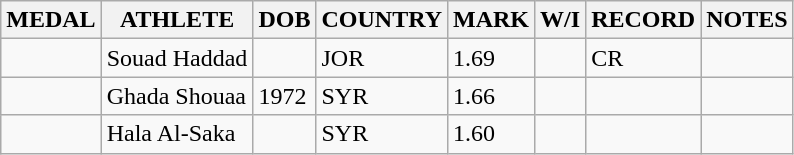<table class="wikitable">
<tr>
<th>MEDAL</th>
<th>ATHLETE</th>
<th>DOB</th>
<th>COUNTRY</th>
<th>MARK</th>
<th>W/I</th>
<th>RECORD</th>
<th>NOTES</th>
</tr>
<tr>
<td></td>
<td>Souad Haddad</td>
<td></td>
<td>JOR</td>
<td>1.69</td>
<td></td>
<td>CR</td>
<td></td>
</tr>
<tr>
<td></td>
<td>Ghada Shouaa</td>
<td>1972</td>
<td>SYR</td>
<td>1.66</td>
<td></td>
<td></td>
<td></td>
</tr>
<tr>
<td></td>
<td>Hala Al-Saka</td>
<td></td>
<td>SYR</td>
<td>1.60</td>
<td></td>
<td></td>
<td></td>
</tr>
</table>
